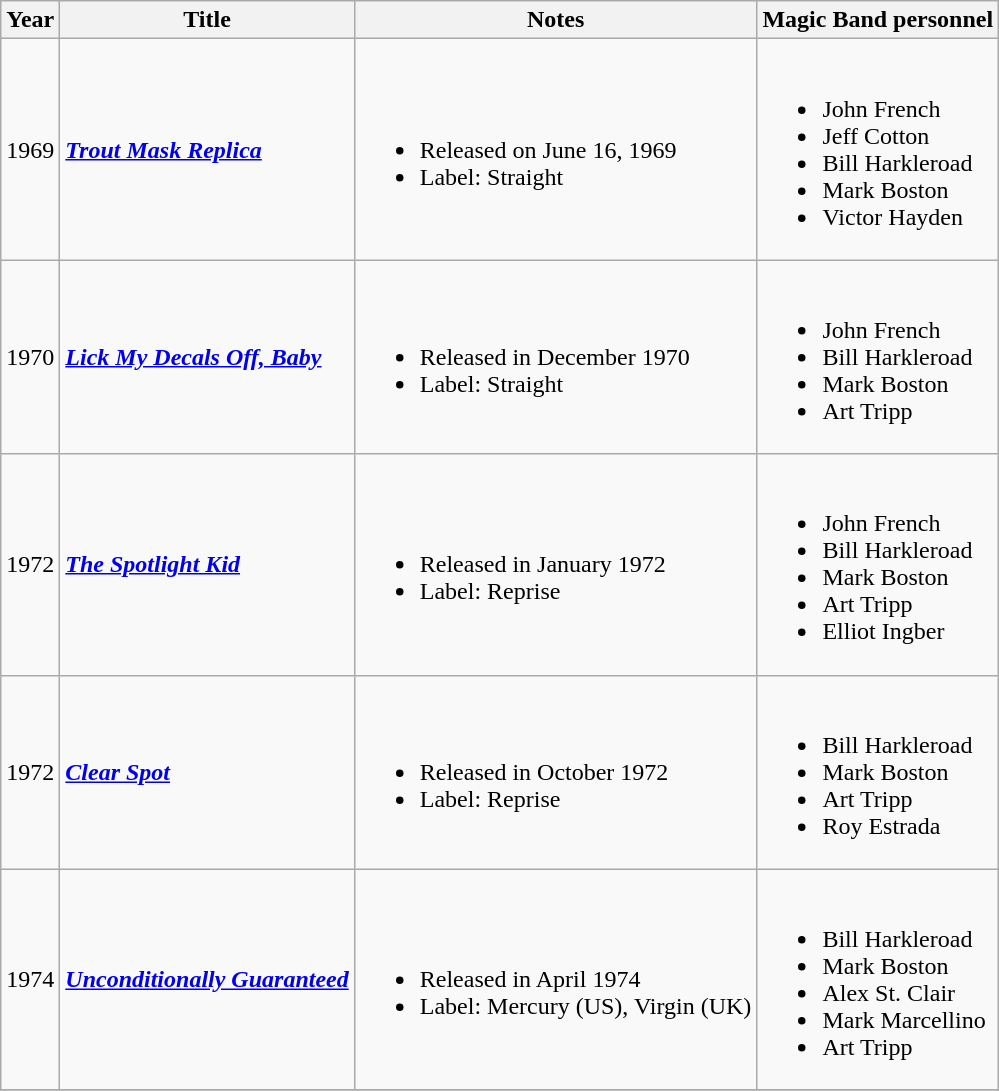<table class="wikitable">
<tr>
<th>Year</th>
<th>Title</th>
<th>Notes</th>
<th>Magic Band personnel</th>
</tr>
<tr>
<td>1969</td>
<td><strong><em><a href='#'>Trout Mask Replica</a></em></strong></td>
<td><br><ul><li>Released on June 16, 1969</li><li>Label: Straight</li></ul></td>
<td><br><ul><li>John French</li><li>Jeff Cotton</li><li>Bill Harkleroad</li><li>Mark Boston</li><li>Victor Hayden</li></ul></td>
</tr>
<tr>
<td>1970</td>
<td><strong><em><a href='#'>Lick My Decals Off, Baby</a></em></strong></td>
<td><br><ul><li>Released in December 1970</li><li>Label: Straight</li></ul></td>
<td><br><ul><li>John French</li><li>Bill Harkleroad</li><li>Mark Boston</li><li>Art Tripp</li></ul></td>
</tr>
<tr>
<td>1972</td>
<td><strong><em><a href='#'>The Spotlight Kid</a></em></strong></td>
<td><br><ul><li>Released in January 1972</li><li>Label: Reprise</li></ul></td>
<td><br><ul><li>John French</li><li>Bill Harkleroad</li><li>Mark Boston</li><li>Art Tripp</li><li>Elliot Ingber</li></ul></td>
</tr>
<tr>
<td>1972</td>
<td><strong><em><a href='#'>Clear Spot</a></em></strong></td>
<td><br><ul><li>Released in October 1972</li><li>Label: Reprise</li></ul></td>
<td><br><ul><li>Bill Harkleroad</li><li>Mark Boston</li><li>Art Tripp</li><li>Roy Estrada</li></ul></td>
</tr>
<tr>
<td>1974</td>
<td><strong><em><a href='#'>Unconditionally Guaranteed</a></em></strong></td>
<td><br><ul><li>Released in April 1974</li><li>Label: Mercury (US), Virgin (UK)</li></ul></td>
<td><br><ul><li>Bill Harkleroad</li><li>Mark Boston</li><li>Alex St. Clair</li><li>Mark Marcellino</li><li>Art Tripp</li></ul></td>
</tr>
<tr>
</tr>
</table>
